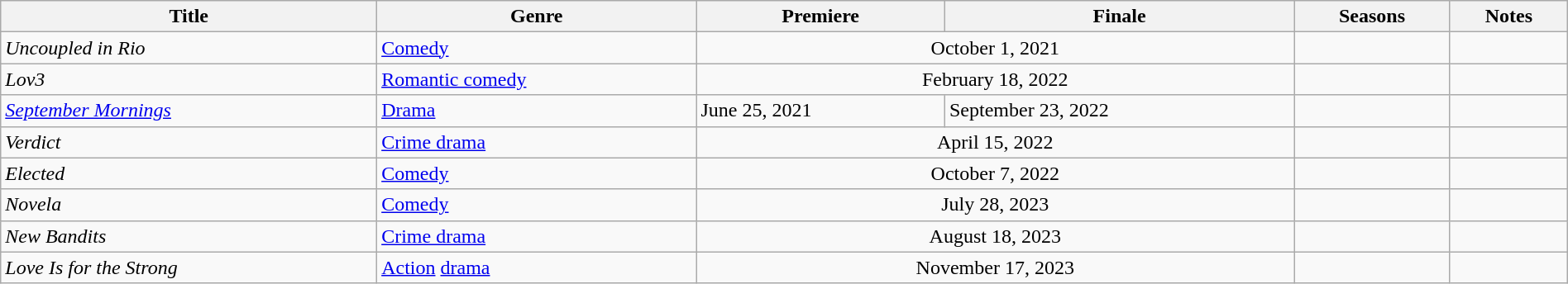<table class="wikitable sortable" style="width:100%;">
<tr>
<th>Title</th>
<th>Genre</th>
<th>Premiere</th>
<th>Finale</th>
<th>Seasons</th>
<th>Notes</th>
</tr>
<tr>
<td><em>Uncoupled in Rio</em></td>
<td><a href='#'>Comedy</a></td>
<td colspan="2" style="text-align:center">October 1, 2021</td>
<td></td>
<td></td>
</tr>
<tr>
<td><em>Lov3</em></td>
<td><a href='#'>Romantic comedy</a></td>
<td colspan="2" style="text-align:center">February 18, 2022</td>
<td></td>
<td></td>
</tr>
<tr>
<td><em><a href='#'>September Mornings</a></em></td>
<td><a href='#'>Drama</a></td>
<td>June 25, 2021</td>
<td>September 23, 2022</td>
<td></td>
<td></td>
</tr>
<tr>
<td><em>Verdict</em></td>
<td><a href='#'>Crime drama</a></td>
<td colspan="2" style="text-align:center">April 15, 2022</td>
<td></td>
<td></td>
</tr>
<tr>
<td><em>Elected</em></td>
<td><a href='#'>Comedy</a></td>
<td colspan="2" style="text-align:center">October 7, 2022</td>
<td></td>
<td></td>
</tr>
<tr>
<td><em>Novela</em></td>
<td><a href='#'>Comedy</a></td>
<td colspan="2" style="text-align:center">July 28, 2023</td>
<td></td>
<td></td>
</tr>
<tr>
<td><em>New Bandits</em></td>
<td><a href='#'>Crime drama</a></td>
<td colspan="2" style="text-align:center">August 18, 2023</td>
<td></td>
<td></td>
</tr>
<tr>
<td><em>Love Is for the Strong</em></td>
<td><a href='#'>Action</a> <a href='#'>drama</a></td>
<td colspan="2" style="text-align:center">November 17, 2023</td>
<td></td>
<td></td>
</tr>
</table>
